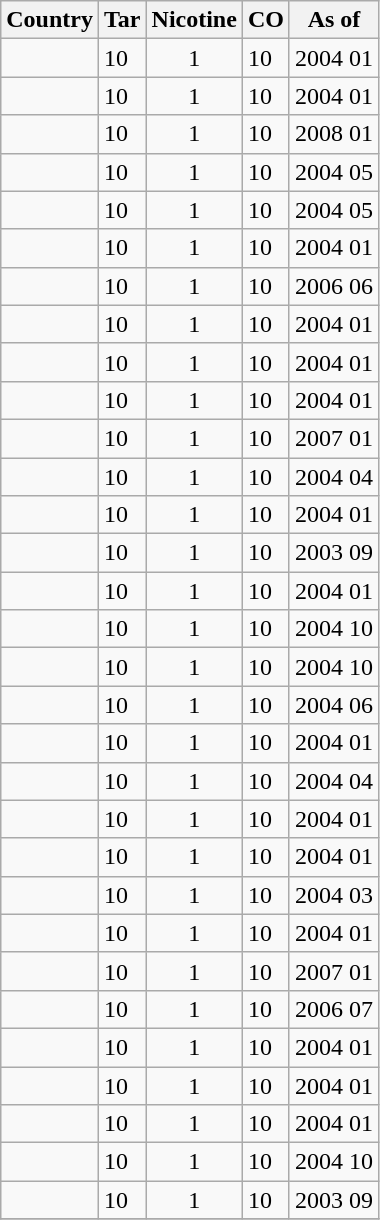<table class="wikitable sortable">
<tr>
<th>Country</th>
<th>Tar</th>
<th>Nicotine</th>
<th>CO</th>
<th>As of</th>
</tr>
<tr>
<td></td>
<td>10</td>
<td align="center">1</td>
<td>10</td>
<td>2004 01</td>
</tr>
<tr>
<td></td>
<td>10</td>
<td align="center">1</td>
<td>10</td>
<td>2004 01</td>
</tr>
<tr>
<td></td>
<td>10</td>
<td align="center">1</td>
<td>10</td>
<td>2008 01</td>
</tr>
<tr>
<td></td>
<td>10</td>
<td align="center">1</td>
<td>10</td>
<td>2004 05</td>
</tr>
<tr>
<td></td>
<td>10</td>
<td align="center">1</td>
<td>10</td>
<td>2004 05</td>
</tr>
<tr>
<td></td>
<td>10</td>
<td align="center">1</td>
<td>10</td>
<td>2004 01</td>
</tr>
<tr>
<td></td>
<td>10</td>
<td align="center">1</td>
<td>10</td>
<td>2006 06</td>
</tr>
<tr>
<td></td>
<td>10</td>
<td align="center">1</td>
<td>10</td>
<td>2004 01</td>
</tr>
<tr>
<td></td>
<td>10</td>
<td align="center">1</td>
<td>10</td>
<td>2004 01</td>
</tr>
<tr>
<td></td>
<td>10</td>
<td align="center">1</td>
<td>10</td>
<td>2004 01</td>
</tr>
<tr>
<td></td>
<td>10</td>
<td align="center">1</td>
<td>10</td>
<td>2007 01</td>
</tr>
<tr>
<td></td>
<td>10</td>
<td align="center">1</td>
<td>10</td>
<td>2004 04</td>
</tr>
<tr>
<td></td>
<td>10</td>
<td align="center">1</td>
<td>10</td>
<td>2004 01</td>
</tr>
<tr>
<td></td>
<td>10</td>
<td align="center">1</td>
<td>10</td>
<td>2003 09</td>
</tr>
<tr>
<td></td>
<td>10</td>
<td align="center">1</td>
<td>10</td>
<td>2004 01</td>
</tr>
<tr>
<td></td>
<td>10</td>
<td align="center">1</td>
<td>10</td>
<td>2004 10</td>
</tr>
<tr>
<td></td>
<td>10</td>
<td align="center">1</td>
<td>10</td>
<td>2004 10</td>
</tr>
<tr>
<td></td>
<td>10</td>
<td align="center">1</td>
<td>10</td>
<td>2004 06</td>
</tr>
<tr>
<td></td>
<td>10</td>
<td align="center">1</td>
<td>10</td>
<td>2004 01</td>
</tr>
<tr>
<td></td>
<td>10</td>
<td align="center">1</td>
<td>10</td>
<td>2004 04</td>
</tr>
<tr>
<td></td>
<td>10</td>
<td align="center">1</td>
<td>10</td>
<td>2004 01</td>
</tr>
<tr>
<td></td>
<td>10</td>
<td align="center">1</td>
<td>10</td>
<td>2004 01</td>
</tr>
<tr>
<td></td>
<td>10</td>
<td align="center">1</td>
<td>10</td>
<td>2004 03</td>
</tr>
<tr>
<td></td>
<td>10</td>
<td align="center">1</td>
<td>10</td>
<td>2004 01</td>
</tr>
<tr>
<td></td>
<td>10</td>
<td align="center">1</td>
<td>10</td>
<td>2007 01</td>
</tr>
<tr>
<td></td>
<td>10</td>
<td align="center">1</td>
<td>10</td>
<td>2006 07</td>
</tr>
<tr>
<td></td>
<td>10</td>
<td align="center">1</td>
<td>10</td>
<td>2004 01</td>
</tr>
<tr>
<td></td>
<td>10</td>
<td align="center">1</td>
<td>10</td>
<td>2004 01</td>
</tr>
<tr>
<td></td>
<td>10</td>
<td align="center">1</td>
<td>10</td>
<td>2004 01</td>
</tr>
<tr>
<td></td>
<td>10</td>
<td align="center">1</td>
<td>10</td>
<td>2004 10</td>
</tr>
<tr>
<td></td>
<td>10</td>
<td align="center">1</td>
<td>10</td>
<td>2003 09</td>
</tr>
<tr>
</tr>
</table>
